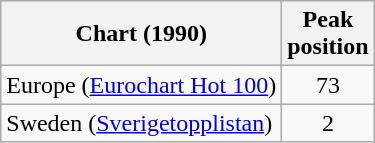<table class="wikitable">
<tr>
<th>Chart (1990)</th>
<th>Peak<br>position</th>
</tr>
<tr>
<td>Europe (<a href='#'>Eurochart Hot 100</a>)</td>
<td align="center">73</td>
</tr>
<tr>
<td>Sweden (<a href='#'>Sverigetopplistan</a>)</td>
<td align="center">2</td>
</tr>
</table>
